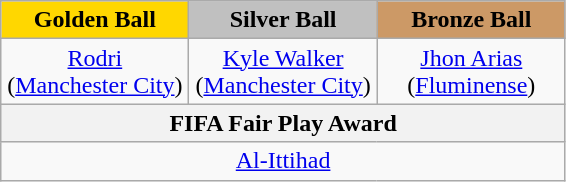<table class="wikitable" style="text-align:center">
<tr>
<th style="background:gold; width:33%">Golden Ball</th>
<th style="background:silver; width:33%">Silver Ball</th>
<th style="background:#CC9966; width:33%">Bronze Ball</th>
</tr>
<tr>
<td> <a href='#'>Rodri</a><br>(<a href='#'>Manchester City</a>)</td>
<td> <a href='#'>Kyle Walker</a><br>(<a href='#'>Manchester City</a>)</td>
<td> <a href='#'>Jhon Arias</a><br>(<a href='#'>Fluminense</a>)</td>
</tr>
<tr>
<th colspan="3">FIFA Fair Play Award</th>
</tr>
<tr>
<td colspan="3"> <a href='#'>Al-Ittihad</a></td>
</tr>
</table>
